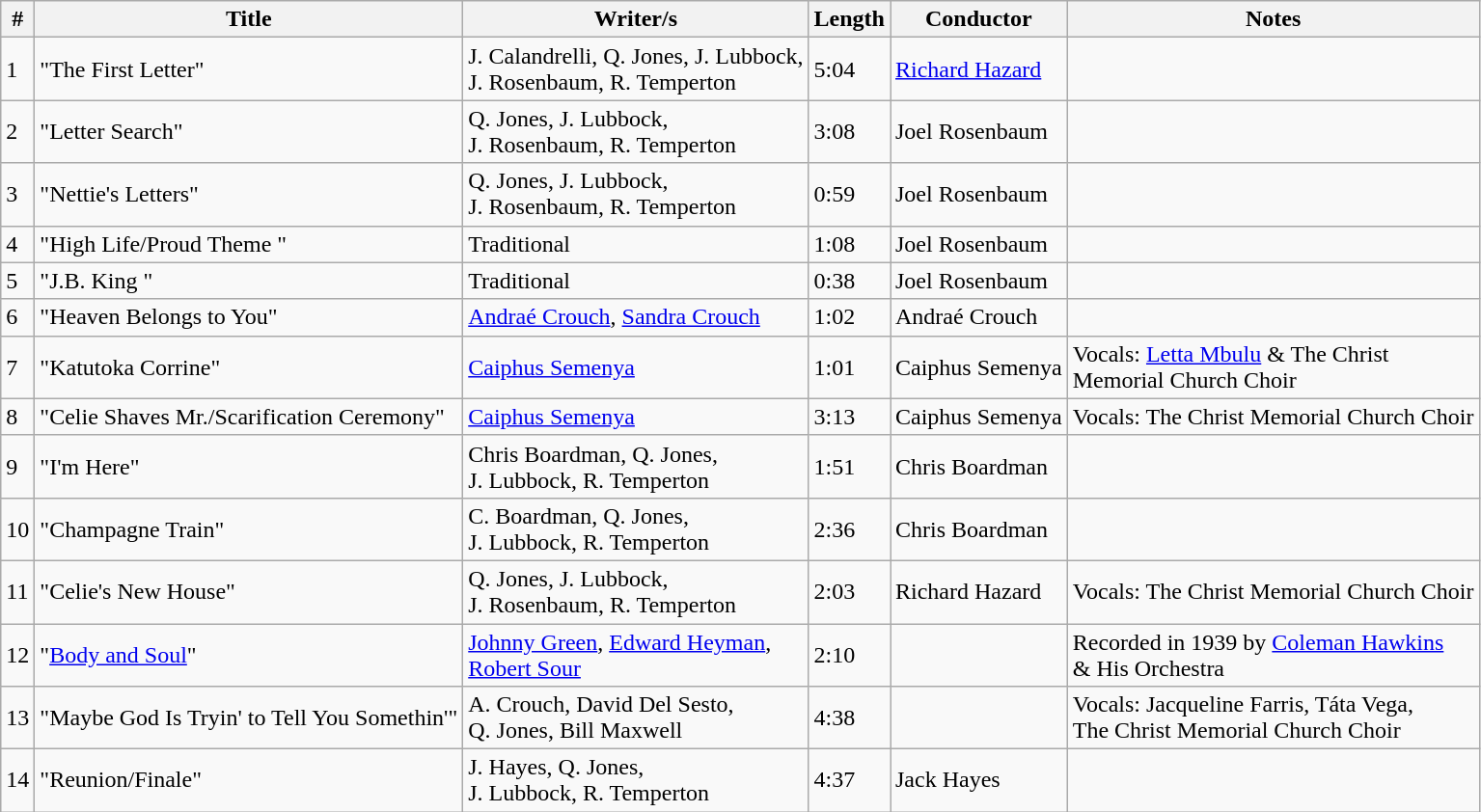<table class="wikitable">
<tr>
<th>#</th>
<th>Title</th>
<th>Writer/s</th>
<th>Length</th>
<th>Conductor</th>
<th>Notes</th>
</tr>
<tr>
<td>1</td>
<td>"The First Letter"</td>
<td>J. Calandrelli, Q. Jones, J. Lubbock, <br>J. Rosenbaum, R. Temperton</td>
<td>5:04</td>
<td><a href='#'>Richard Hazard</a></td>
<td></td>
</tr>
<tr>
<td>2</td>
<td>"Letter Search"</td>
<td>Q. Jones, J. Lubbock, <br>J. Rosenbaum, R. Temperton</td>
<td>3:08</td>
<td>Joel Rosenbaum</td>
<td></td>
</tr>
<tr>
<td>3</td>
<td>"Nettie's Letters"</td>
<td>Q. Jones, J. Lubbock, <br>J. Rosenbaum, R. Temperton</td>
<td>0:59</td>
<td>Joel Rosenbaum</td>
<td></td>
</tr>
<tr>
<td>4</td>
<td>"High Life/Proud Theme "</td>
<td>Traditional</td>
<td>1:08</td>
<td>Joel Rosenbaum</td>
<td></td>
</tr>
<tr>
<td>5</td>
<td>"J.B. King "</td>
<td>Traditional</td>
<td>0:38</td>
<td>Joel Rosenbaum</td>
<td></td>
</tr>
<tr>
<td>6</td>
<td>"Heaven Belongs to You"</td>
<td><a href='#'>Andraé Crouch</a>, <a href='#'>Sandra Crouch</a></td>
<td>1:02</td>
<td>Andraé Crouch</td>
<td></td>
</tr>
<tr>
<td>7</td>
<td>"Katutoka Corrine"</td>
<td><a href='#'>Caiphus Semenya</a></td>
<td>1:01</td>
<td>Caiphus Semenya</td>
<td>Vocals: <a href='#'>Letta Mbulu</a> & The Christ <br>Memorial Church Choir</td>
</tr>
<tr>
<td>8</td>
<td>"Celie Shaves Mr./Scarification Ceremony"</td>
<td><a href='#'>Caiphus Semenya</a></td>
<td>3:13</td>
<td>Caiphus Semenya</td>
<td>Vocals: The Christ Memorial Church Choir</td>
</tr>
<tr>
<td>9</td>
<td>"I'm Here"</td>
<td>Chris Boardman, Q. Jones, <br>J. Lubbock, R. Temperton</td>
<td>1:51</td>
<td>Chris Boardman</td>
<td></td>
</tr>
<tr>
<td>10</td>
<td>"Champagne Train"</td>
<td>C. Boardman, Q. Jones, <br>J. Lubbock, R. Temperton</td>
<td>2:36</td>
<td>Chris Boardman</td>
<td></td>
</tr>
<tr>
<td>11</td>
<td>"Celie's New House"</td>
<td>Q. Jones, J. Lubbock, <br>J. Rosenbaum, R. Temperton</td>
<td>2:03</td>
<td>Richard Hazard</td>
<td>Vocals: The Christ Memorial Church Choir</td>
</tr>
<tr>
<td>12</td>
<td>"<a href='#'>Body and Soul</a>"</td>
<td><a href='#'>Johnny Green</a>, <a href='#'>Edward Heyman</a>, <br><a href='#'>Robert Sour</a></td>
<td>2:10</td>
<td></td>
<td>Recorded in 1939 by <a href='#'>Coleman Hawkins</a> <br>& His Orchestra</td>
</tr>
<tr>
<td>13</td>
<td>"Maybe God Is Tryin' to Tell You Somethin'"</td>
<td>A. Crouch, David Del Sesto, <br>Q. Jones, Bill Maxwell</td>
<td>4:38</td>
<td></td>
<td>Vocals: Jacqueline Farris, Táta Vega, <br>The Christ Memorial Church Choir</td>
</tr>
<tr>
<td>14</td>
<td>"Reunion/Finale"</td>
<td>J. Hayes, Q. Jones,  <br>J. Lubbock, R. Temperton</td>
<td>4:37</td>
<td>Jack Hayes</td>
<td></td>
</tr>
</table>
